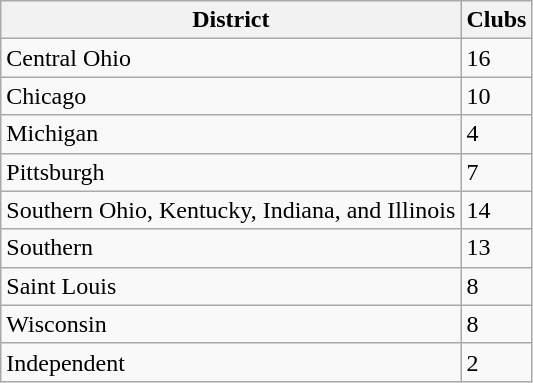<table class="wikitable sortable">
<tr>
<th>District</th>
<th>Clubs</th>
</tr>
<tr>
<td>Central Ohio</td>
<td>16</td>
</tr>
<tr>
<td>Chicago</td>
<td>10</td>
</tr>
<tr>
<td>Michigan</td>
<td>4</td>
</tr>
<tr>
<td>Pittsburgh</td>
<td>7</td>
</tr>
<tr>
<td>Southern Ohio, Kentucky, Indiana, and Illinois</td>
<td>14</td>
</tr>
<tr>
<td>Southern</td>
<td>13</td>
</tr>
<tr>
<td>Saint Louis</td>
<td>8</td>
</tr>
<tr>
<td>Wisconsin</td>
<td>8</td>
</tr>
<tr>
<td>Independent</td>
<td>2</td>
</tr>
</table>
